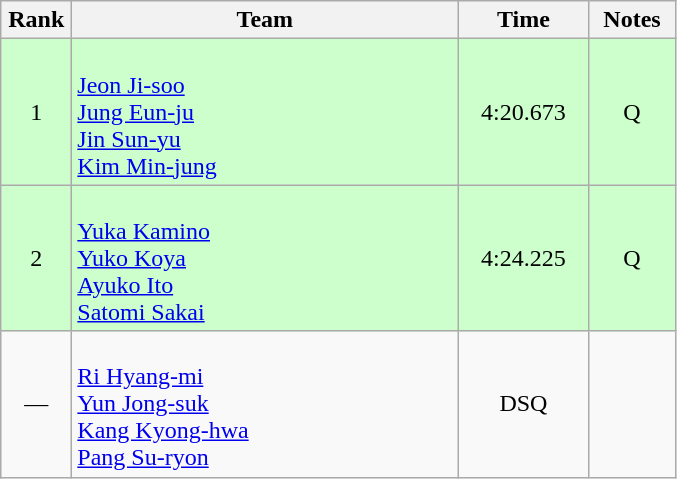<table class=wikitable style="text-align:center">
<tr>
<th width=40>Rank</th>
<th width=250>Team</th>
<th width=80>Time</th>
<th width=50>Notes</th>
</tr>
<tr bgcolor="ccffcc">
<td>1</td>
<td align=left><br><a href='#'>Jeon Ji-soo</a><br><a href='#'>Jung Eun-ju</a><br><a href='#'>Jin Sun-yu</a><br><a href='#'>Kim Min-jung</a></td>
<td>4:20.673</td>
<td>Q</td>
</tr>
<tr bgcolor="ccffcc">
<td>2</td>
<td align=left><br><a href='#'>Yuka Kamino</a><br><a href='#'>Yuko Koya</a><br><a href='#'>Ayuko Ito</a><br><a href='#'>Satomi Sakai</a></td>
<td>4:24.225</td>
<td>Q</td>
</tr>
<tr>
<td>—</td>
<td align=left><br><a href='#'>Ri Hyang-mi</a><br><a href='#'>Yun Jong-suk</a><br><a href='#'>Kang Kyong-hwa</a><br><a href='#'>Pang Su-ryon</a></td>
<td>DSQ</td>
<td></td>
</tr>
</table>
